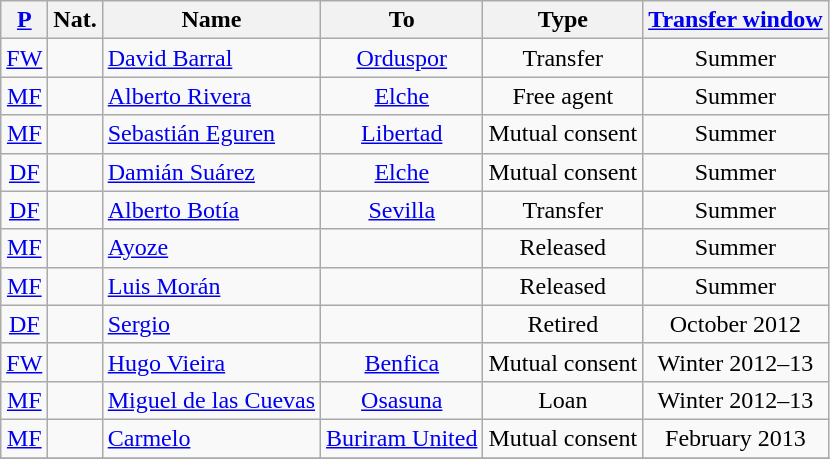<table class="wikitable sortable" style="text-align: center;">
<tr>
<th><a href='#'>P</a></th>
<th>Nat.</th>
<th>Name</th>
<th>To</th>
<th>Type</th>
<th><a href='#'>Transfer window</a></th>
</tr>
<tr>
<td><a href='#'>FW</a></td>
<td></td>
<td align=left><a href='#'>David Barral</a></td>
<td><a href='#'>Orduspor</a></td>
<td>Transfer</td>
<td>Summer</td>
</tr>
<tr>
<td><a href='#'>MF</a></td>
<td></td>
<td align=left><a href='#'>Alberto Rivera</a></td>
<td><a href='#'>Elche</a></td>
<td>Free agent</td>
<td>Summer</td>
</tr>
<tr>
<td><a href='#'>MF</a></td>
<td></td>
<td align=left><a href='#'>Sebastián Eguren</a></td>
<td><a href='#'>Libertad</a></td>
<td>Mutual consent</td>
<td>Summer</td>
</tr>
<tr>
<td><a href='#'>DF</a></td>
<td></td>
<td align=left><a href='#'>Damián Suárez</a></td>
<td><a href='#'>Elche</a></td>
<td>Mutual consent</td>
<td>Summer</td>
</tr>
<tr>
<td><a href='#'>DF</a></td>
<td></td>
<td align=left><a href='#'>Alberto Botía</a></td>
<td><a href='#'>Sevilla</a></td>
<td>Transfer</td>
<td>Summer</td>
</tr>
<tr>
<td><a href='#'>MF</a></td>
<td></td>
<td align=left><a href='#'>Ayoze</a></td>
<td></td>
<td>Released</td>
<td>Summer</td>
</tr>
<tr>
<td><a href='#'>MF</a></td>
<td></td>
<td align=left><a href='#'>Luis Morán</a></td>
<td></td>
<td>Released</td>
<td>Summer</td>
</tr>
<tr>
<td><a href='#'>DF</a></td>
<td></td>
<td align=left><a href='#'>Sergio</a></td>
<td></td>
<td>Retired</td>
<td>October 2012</td>
</tr>
<tr>
<td><a href='#'>FW</a></td>
<td></td>
<td align=left><a href='#'>Hugo Vieira</a></td>
<td> <a href='#'>Benfica</a></td>
<td>Mutual consent</td>
<td>Winter 2012–13</td>
</tr>
<tr>
<td><a href='#'>MF</a></td>
<td></td>
<td align=left><a href='#'>Miguel de las Cuevas</a></td>
<td><a href='#'>Osasuna</a></td>
<td>Loan</td>
<td>Winter 2012–13</td>
</tr>
<tr>
<td><a href='#'>MF</a></td>
<td></td>
<td align=left><a href='#'>Carmelo</a></td>
<td> <a href='#'>Buriram United</a></td>
<td>Mutual consent</td>
<td>February 2013</td>
</tr>
<tr>
</tr>
</table>
